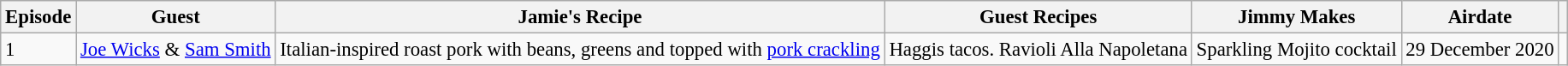<table class="wikitable" style="font-size:95%;">
<tr>
<th>Episode</th>
<th>Guest</th>
<th>Jamie's Recipe</th>
<th>Guest Recipes</th>
<th>Jimmy Makes</th>
<th>Airdate</th>
<th></th>
</tr>
<tr>
<td>1</td>
<td><a href='#'>Joe Wicks</a> & <a href='#'>Sam Smith</a></td>
<td>Italian-inspired roast pork with beans, greens and topped with <a href='#'>pork crackling</a></td>
<td>Haggis tacos. Ravioli Alla Napoletana</td>
<td>Sparkling Mojito cocktail</td>
<td>29 December 2020</td>
<td></td>
</tr>
</table>
